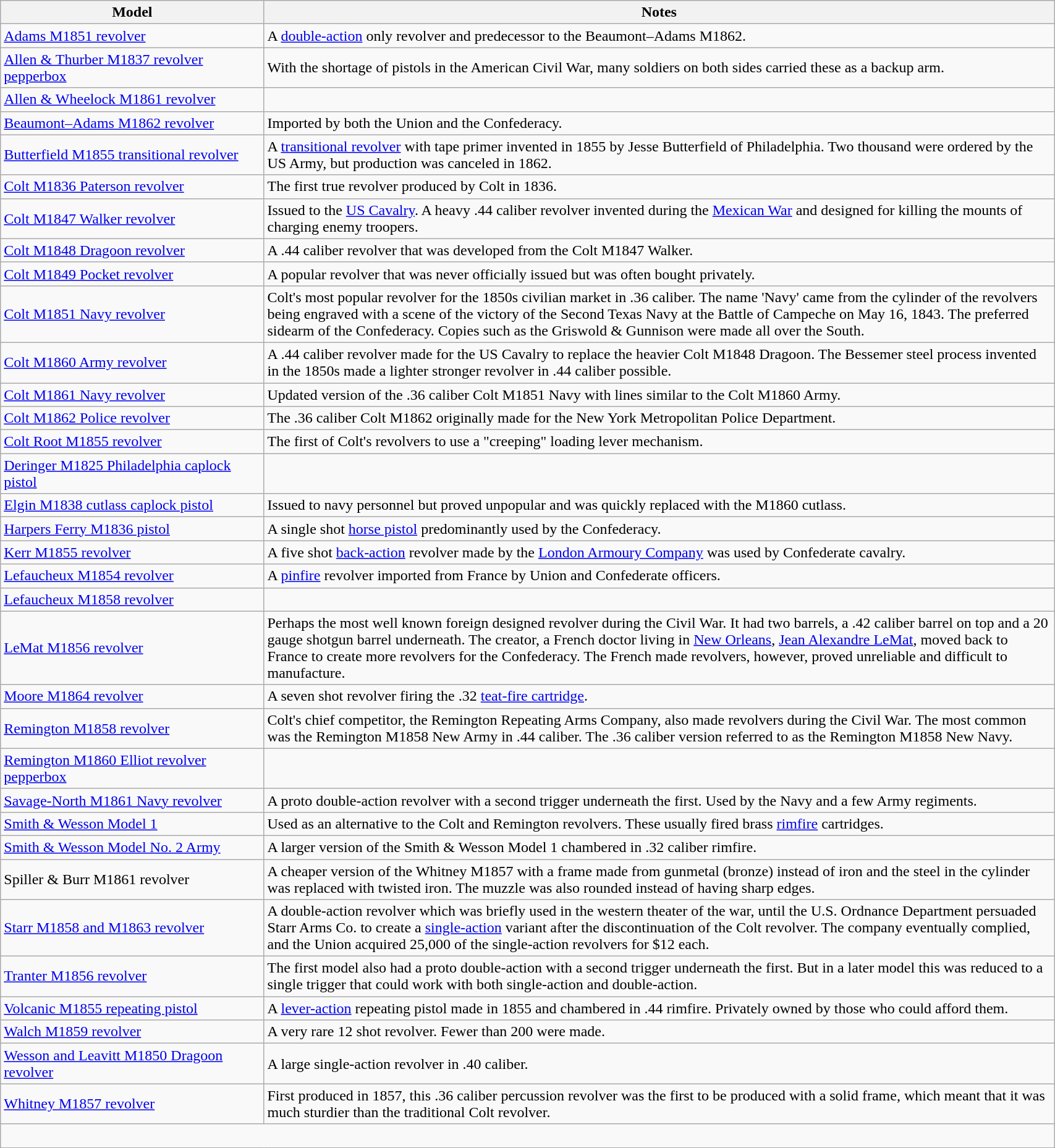<table class="wikitable" style="width:90%;">
<tr>
<th style="width:25%;">Model</th>
<th>Notes</th>
</tr>
<tr>
<td><a href='#'>Adams M1851 revolver</a></td>
<td>A <a href='#'>double-action</a> only revolver and predecessor to the Beaumont–Adams M1862.</td>
</tr>
<tr>
<td><a href='#'>Allen & Thurber M1837 revolver pepperbox</a></td>
<td>With the shortage of pistols in the American Civil War, many soldiers on both sides carried these as a backup arm.</td>
</tr>
<tr>
<td><a href='#'>Allen & Wheelock M1861 revolver</a></td>
<td></td>
</tr>
<tr>
<td><a href='#'>Beaumont–Adams M1862 revolver</a></td>
<td>Imported by both the Union and the Confederacy.</td>
</tr>
<tr>
<td><a href='#'>Butterfield M1855 transitional revolver</a></td>
<td>A <a href='#'>transitional revolver</a> with tape primer invented in 1855 by Jesse Butterfield of Philadelphia. Two thousand were ordered by the US Army, but production was canceled in 1862.</td>
</tr>
<tr>
<td><a href='#'>Colt M1836 Paterson revolver</a></td>
<td>The first true revolver produced by Colt in 1836.</td>
</tr>
<tr>
<td><a href='#'>Colt M1847 Walker revolver</a></td>
<td>Issued to the <a href='#'>US Cavalry</a>. A heavy .44 caliber revolver invented during the <a href='#'>Mexican War</a> and designed for killing the mounts of charging enemy troopers.</td>
</tr>
<tr>
<td><a href='#'>Colt M1848 Dragoon revolver</a></td>
<td>A .44 caliber revolver that was developed from the Colt M1847 Walker.</td>
</tr>
<tr>
<td><a href='#'>Colt M1849 Pocket revolver</a></td>
<td>A popular revolver that was never officially issued but was often bought privately.</td>
</tr>
<tr>
<td><a href='#'>Colt M1851 Navy revolver</a></td>
<td>Colt's most popular revolver for the 1850s civilian market in .36 caliber. The name 'Navy' came from the cylinder of the revolvers being engraved with a scene of the victory of the Second Texas Navy at the Battle of Campeche on May 16, 1843. The preferred sidearm of the Confederacy. Copies such as the Griswold & Gunnison were made all over the South.</td>
</tr>
<tr>
<td><a href='#'>Colt M1860 Army revolver</a></td>
<td>A .44 caliber revolver made for the US Cavalry to replace the heavier Colt M1848 Dragoon. The Bessemer steel process invented in the 1850s made a lighter stronger revolver in .44 caliber possible.</td>
</tr>
<tr>
<td><a href='#'>Colt M1861 Navy revolver</a></td>
<td>Updated version of the .36 caliber Colt M1851 Navy with lines similar to the Colt M1860 Army.</td>
</tr>
<tr>
<td><a href='#'>Colt M1862 Police revolver</a></td>
<td>The .36 caliber Colt M1862 originally made for the New York Metropolitan Police Department.</td>
</tr>
<tr>
<td><a href='#'>Colt Root M1855 revolver</a></td>
<td>The first of Colt's revolvers to use a "creeping" loading lever mechanism.</td>
</tr>
<tr>
<td><a href='#'>Deringer M1825 Philadelphia caplock pistol</a></td>
<td></td>
</tr>
<tr>
<td><a href='#'>Elgin M1838 cutlass caplock pistol</a></td>
<td>Issued to navy personnel but proved unpopular and was quickly replaced with the M1860 cutlass.</td>
</tr>
<tr>
<td><a href='#'>Harpers Ferry M1836 pistol</a></td>
<td>A single shot <a href='#'>horse pistol</a> predominantly used by the Confederacy.</td>
</tr>
<tr>
<td><a href='#'>Kerr M1855 revolver</a></td>
<td>A five shot <a href='#'>back-action</a> revolver made by the <a href='#'>London Armoury Company</a> was used by Confederate cavalry.</td>
</tr>
<tr>
<td><a href='#'>Lefaucheux M1854 revolver</a></td>
<td>A <a href='#'>pinfire</a> revolver imported from France by Union and Confederate officers.</td>
</tr>
<tr>
<td><a href='#'>Lefaucheux M1858 revolver</a></td>
<td></td>
</tr>
<tr>
<td><a href='#'>LeMat M1856 revolver</a></td>
<td>Perhaps the most well known foreign designed revolver during the Civil War. It had two barrels, a .42 caliber barrel on top and a 20 gauge shotgun barrel underneath. The creator, a French doctor living in <a href='#'>New Orleans</a>, <a href='#'>Jean Alexandre LeMat</a>, moved back to France to create more revolvers for the Confederacy. The French made revolvers, however, proved unreliable and difficult to manufacture.</td>
</tr>
<tr>
<td><a href='#'>Moore M1864 revolver</a></td>
<td>A seven shot revolver firing the .32 <a href='#'>teat-fire cartridge</a>.</td>
</tr>
<tr>
<td><a href='#'>Remington M1858 revolver</a></td>
<td>Colt's chief competitor, the Remington Repeating Arms Company, also made revolvers during the Civil War. The most common was the Remington M1858 New Army in .44 caliber. The .36 caliber version referred to as the Remington M1858 New Navy.</td>
</tr>
<tr>
<td><a href='#'>Remington M1860 Elliot revolver pepperbox</a></td>
<td></td>
</tr>
<tr>
<td><a href='#'>Savage-North M1861 Navy revolver</a></td>
<td>A proto double-action revolver with a second trigger underneath the first. Used by the Navy and a few Army regiments.</td>
</tr>
<tr>
<td><a href='#'>Smith & Wesson Model 1</a></td>
<td>Used as an alternative to the Colt and Remington revolvers. These usually fired brass <a href='#'>rimfire</a> cartridges.</td>
</tr>
<tr>
<td><a href='#'>Smith & Wesson Model No. 2 Army</a></td>
<td>A larger version of the Smith & Wesson Model 1 chambered in .32 caliber rimfire.</td>
</tr>
<tr>
<td>Spiller & Burr M1861 revolver</td>
<td>A cheaper version of the Whitney M1857 with a frame made from gunmetal (bronze) instead of iron and the steel in the cylinder was replaced with twisted iron. The muzzle was also rounded instead of having sharp edges.</td>
</tr>
<tr>
<td><a href='#'>Starr M1858 and M1863 revolver</a></td>
<td>A double-action revolver which was briefly used in the western theater of the war, until the U.S. Ordnance Department persuaded Starr Arms Co. to create a <a href='#'>single-action</a> variant after the discontinuation of the Colt revolver. The company eventually complied, and the Union acquired 25,000 of the single-action revolvers for $12 each.</td>
</tr>
<tr>
<td><a href='#'>Tranter M1856 revolver</a></td>
<td>The first model also had a proto double-action with a second trigger underneath the first. But in a later model this was reduced to a single trigger that could work with both single-action and double-action.</td>
</tr>
<tr>
<td><a href='#'>Volcanic M1855 repeating pistol</a></td>
<td>A <a href='#'>lever-action</a> repeating pistol made in 1855 and chambered in .44 rimfire. Privately owned by those who could afford them.</td>
</tr>
<tr>
<td><a href='#'>Walch M1859 revolver</a></td>
<td>A very rare 12 shot revolver. Fewer than 200 were made.</td>
</tr>
<tr>
<td><a href='#'>Wesson and Leavitt M1850 Dragoon revolver</a></td>
<td>A large single-action revolver in .40 caliber.</td>
</tr>
<tr>
<td><a href='#'>Whitney M1857 revolver</a></td>
<td>First produced in 1857, this .36 caliber percussion revolver was the first to be produced with a solid frame, which meant that it was much sturdier than the traditional Colt revolver.</td>
</tr>
<tr>
<td colspan="5" style="text-align:center;"><br></td>
</tr>
</table>
